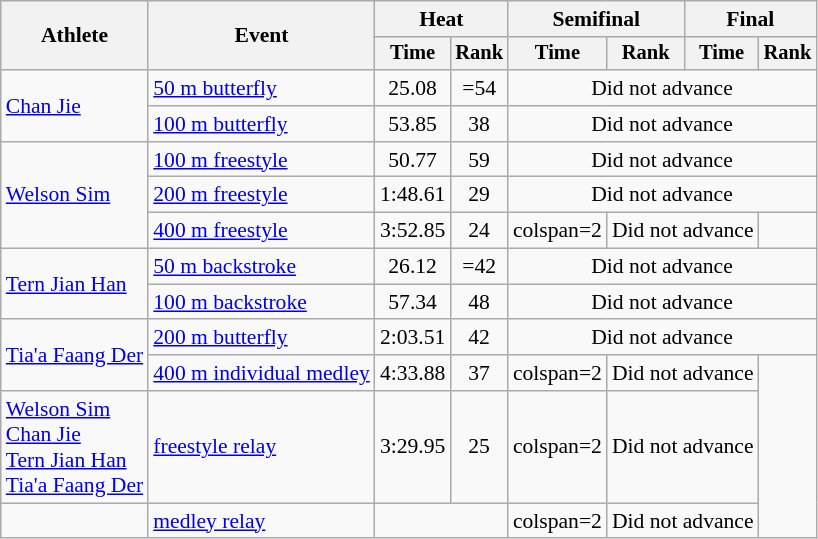<table class="wikitable" style="text-align:center; font-size:90%">
<tr>
<th rowspan="2">Athlete</th>
<th rowspan="2">Event</th>
<th colspan="2">Heat</th>
<th colspan="2">Semifinal</th>
<th colspan="2">Final</th>
</tr>
<tr style="font-size:95%">
<th>Time</th>
<th>Rank</th>
<th>Time</th>
<th>Rank</th>
<th>Time</th>
<th>Rank</th>
</tr>
<tr>
<td align=left rowspan=2><a href='#'>Chan Jie</a></td>
<td align=left><a href='#'>50 m butterfly</a></td>
<td>25.08</td>
<td>=54</td>
<td colspan=4>Did not advance</td>
</tr>
<tr>
<td align=left><a href='#'>100 m butterfly</a></td>
<td>53.85</td>
<td>38</td>
<td colspan=4>Did not advance</td>
</tr>
<tr>
<td align=left rowspan=3><a href='#'>Welson Sim</a></td>
<td align=left><a href='#'>100 m freestyle</a></td>
<td>50.77</td>
<td>59</td>
<td colspan=4>Did not advance</td>
</tr>
<tr>
<td align=left><a href='#'>200 m freestyle</a></td>
<td>1:48.61</td>
<td>29</td>
<td colspan=4>Did not advance</td>
</tr>
<tr>
<td align=left><a href='#'>400 m freestyle</a></td>
<td>3:52.85</td>
<td>24</td>
<td>colspan=2 </td>
<td colspan=2>Did not advance</td>
</tr>
<tr>
<td align=left rowspan=2><a href='#'>Tern Jian Han</a></td>
<td align=left><a href='#'>50 m backstroke</a></td>
<td>26.12</td>
<td>=42</td>
<td colspan=4>Did not advance</td>
</tr>
<tr>
<td align=left><a href='#'>100 m backstroke</a></td>
<td>57.34</td>
<td>48</td>
<td colspan=4>Did not advance</td>
</tr>
<tr>
<td align=left rowspan=2><a href='#'>Tia'a Faang Der</a></td>
<td align=left><a href='#'>200 m butterfly</a></td>
<td>2:03.51</td>
<td>42</td>
<td colspan=4>Did not advance</td>
</tr>
<tr>
<td align=left><a href='#'>400 m individual medley</a></td>
<td>4:33.88</td>
<td>37</td>
<td>colspan=2 </td>
<td colspan=2>Did not advance</td>
</tr>
<tr>
<td align=left><a href='#'>Welson Sim</a><br><a href='#'>Chan Jie</a><br><a href='#'>Tern Jian Han</a><br><a href='#'>Tia'a Faang Der</a></td>
<td align=left><a href='#'> freestyle relay</a></td>
<td>3:29.95</td>
<td>25</td>
<td>colspan=2 </td>
<td colspan=2>Did not advance</td>
</tr>
<tr>
<td align=left></td>
<td align=left><a href='#'> medley relay</a></td>
<td colspan=2></td>
<td>colspan=2 </td>
<td colspan=2>Did not advance</td>
</tr>
</table>
